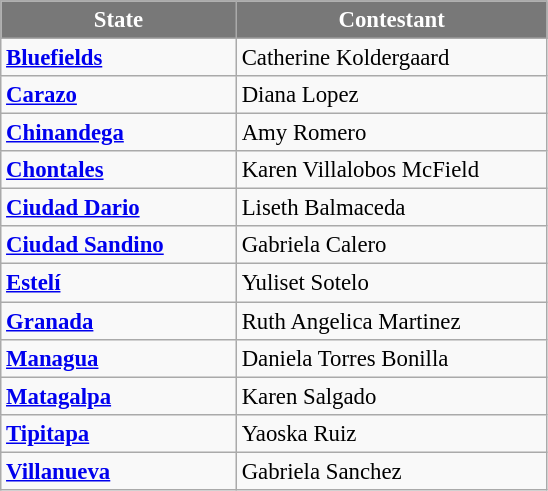<table class="wikitable sortable" style="font-size: 95%;">
<tr>
<th width="150" style="background-color:#787878;color:#FFFFFF;">State</th>
<th width="200" style="background-color:#787878;color:#FFFFFF;">Contestant</th>
</tr>
<tr>
<td> <strong><a href='#'>Bluefields</a></strong></td>
<td>Catherine Koldergaard</td>
</tr>
<tr>
<td> <strong><a href='#'>Carazo</a></strong></td>
<td>Diana Lopez</td>
</tr>
<tr>
<td> <strong><a href='#'>Chinandega</a></strong></td>
<td>Amy Romero</td>
</tr>
<tr>
<td> <strong><a href='#'>Chontales</a></strong></td>
<td>Karen Villalobos McField</td>
</tr>
<tr>
<td> <strong><a href='#'>Ciudad Dario</a></strong></td>
<td>Liseth Balmaceda</td>
</tr>
<tr>
<td> <strong><a href='#'>Ciudad Sandino</a></strong></td>
<td>Gabriela Calero</td>
</tr>
<tr>
<td> <strong><a href='#'>Estelí</a></strong></td>
<td>Yuliset Sotelo</td>
</tr>
<tr>
<td> <strong><a href='#'>Granada</a></strong></td>
<td>Ruth Angelica Martinez</td>
</tr>
<tr>
<td> <strong><a href='#'>Managua</a></strong></td>
<td>Daniela Torres Bonilla</td>
</tr>
<tr>
<td> <strong><a href='#'>Matagalpa</a></strong></td>
<td>Karen Salgado</td>
</tr>
<tr>
<td><strong><a href='#'>Tipitapa</a></strong></td>
<td>Yaoska Ruiz</td>
</tr>
<tr>
<td> <strong><a href='#'>Villanueva</a></strong></td>
<td>Gabriela Sanchez</td>
</tr>
</table>
